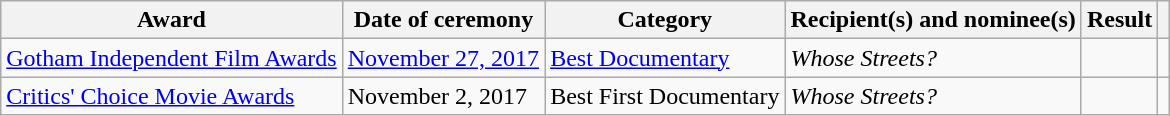<table class="wikitable plainrowheaders sortable">
<tr>
<th scope="col">Award</th>
<th scope="col">Date of ceremony</th>
<th scope="col">Category</th>
<th scope="col">Recipient(s) and nominee(s)</th>
<th scope="col">Result</th>
<th scope="col" class="unsortable"></th>
</tr>
<tr>
<td><a href='#'>Gotham Independent Film Awards</a></td>
<td><a href='#'>November 27, 2017</a></td>
<td><a href='#'>Best Documentary</a></td>
<td><em>Whose Streets?</em></td>
<td></td>
<td style="text-align:center;"></td>
</tr>
<tr>
<td><a href='#'>Critics' Choice Movie Awards</a></td>
<td>November 2, 2017</td>
<td>Best First Documentary</td>
<td><em>Whose Streets?</em></td>
<td></td>
<td style="text-align:center;"></td>
</tr>
</table>
